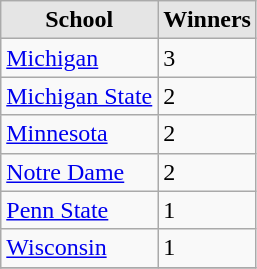<table class="wikitable">
<tr>
<th style="background:#e5e5e5;">School</th>
<th style="background:#e5e5e5;">Winners</th>
</tr>
<tr>
<td><a href='#'>Michigan</a></td>
<td>3</td>
</tr>
<tr>
<td><a href='#'>Michigan State</a></td>
<td>2</td>
</tr>
<tr>
<td><a href='#'>Minnesota</a></td>
<td>2</td>
</tr>
<tr>
<td><a href='#'>Notre Dame</a></td>
<td>2</td>
</tr>
<tr>
<td><a href='#'>Penn State</a></td>
<td>1</td>
</tr>
<tr>
<td><a href='#'>Wisconsin</a></td>
<td>1</td>
</tr>
<tr>
</tr>
</table>
